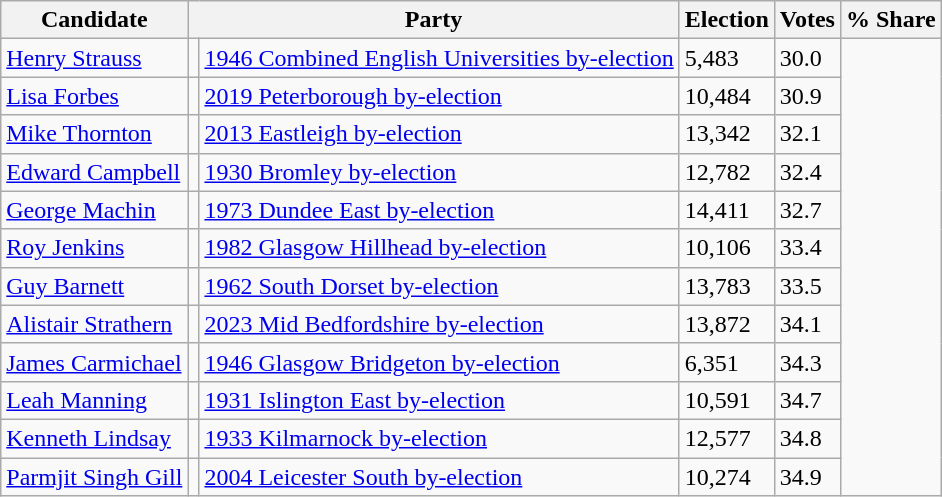<table class="sortable wikitable">
<tr>
<th>Candidate</th>
<th colspan=2>Party</th>
<th>Election</th>
<th>Votes</th>
<th>% Share</th>
</tr>
<tr>
<td><a href='#'>Henry Strauss</a></td>
<td></td>
<td><a href='#'>1946 Combined English Universities by-election</a></td>
<td>5,483</td>
<td>30.0</td>
</tr>
<tr>
<td><a href='#'>Lisa Forbes</a></td>
<td></td>
<td><a href='#'>2019 Peterborough by-election</a></td>
<td>10,484</td>
<td>30.9</td>
</tr>
<tr>
<td><a href='#'>Mike Thornton</a></td>
<td></td>
<td><a href='#'>2013 Eastleigh by-election</a></td>
<td>13,342</td>
<td>32.1</td>
</tr>
<tr>
<td><a href='#'>Edward Campbell</a></td>
<td></td>
<td><a href='#'>1930 Bromley by-election</a></td>
<td>12,782</td>
<td>32.4</td>
</tr>
<tr>
<td><a href='#'>George Machin</a></td>
<td></td>
<td><a href='#'>1973 Dundee East by-election</a></td>
<td>14,411</td>
<td>32.7</td>
</tr>
<tr>
<td><a href='#'>Roy Jenkins</a></td>
<td></td>
<td><a href='#'>1982 Glasgow Hillhead by-election</a></td>
<td>10,106</td>
<td>33.4</td>
</tr>
<tr>
<td><a href='#'>Guy Barnett</a></td>
<td></td>
<td><a href='#'>1962 South Dorset by-election</a></td>
<td>13,783</td>
<td>33.5</td>
</tr>
<tr>
<td><a href='#'>Alistair Strathern</a></td>
<td></td>
<td><a href='#'>2023 Mid Bedfordshire by-election</a></td>
<td>13,872</td>
<td>34.1</td>
</tr>
<tr>
<td><a href='#'>James Carmichael</a></td>
<td></td>
<td><a href='#'>1946 Glasgow Bridgeton by-election</a></td>
<td>6,351</td>
<td>34.3</td>
</tr>
<tr>
<td><a href='#'>Leah Manning</a></td>
<td></td>
<td><a href='#'>1931 Islington East by-election</a></td>
<td>10,591</td>
<td>34.7</td>
</tr>
<tr>
<td><a href='#'>Kenneth Lindsay</a></td>
<td></td>
<td><a href='#'>1933 Kilmarnock by-election</a></td>
<td>12,577</td>
<td>34.8</td>
</tr>
<tr>
<td><a href='#'>Parmjit Singh Gill</a></td>
<td></td>
<td><a href='#'>2004 Leicester South by-election</a></td>
<td>10,274</td>
<td>34.9</td>
</tr>
</table>
